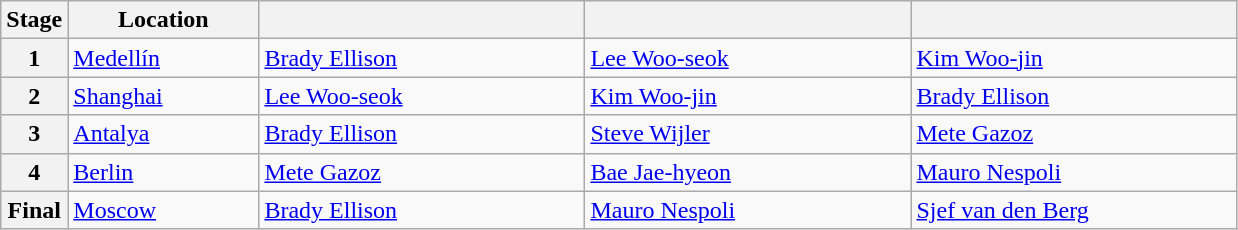<table class="wikitable">
<tr>
<th>Stage</th>
<th width=120>Location</th>
<th width=210></th>
<th width=210></th>
<th width=210></th>
</tr>
<tr>
<th>1</th>
<td> <a href='#'>Medellín</a></td>
<td> <a href='#'>Brady Ellison</a></td>
<td> <a href='#'>Lee Woo-seok</a></td>
<td> <a href='#'>Kim Woo-jin</a></td>
</tr>
<tr>
<th>2</th>
<td> <a href='#'>Shanghai</a></td>
<td> <a href='#'>Lee Woo-seok</a></td>
<td> <a href='#'>Kim Woo-jin</a></td>
<td> <a href='#'>Brady Ellison</a></td>
</tr>
<tr>
<th>3</th>
<td> <a href='#'>Antalya</a></td>
<td> <a href='#'>Brady Ellison</a></td>
<td> <a href='#'>Steve Wijler</a></td>
<td> <a href='#'>Mete Gazoz</a></td>
</tr>
<tr>
<th>4</th>
<td> <a href='#'>Berlin</a></td>
<td> <a href='#'>Mete Gazoz</a></td>
<td> <a href='#'>Bae Jae-hyeon</a></td>
<td> <a href='#'>Mauro Nespoli</a></td>
</tr>
<tr>
<th>Final</th>
<td> <a href='#'>Moscow</a></td>
<td> <a href='#'>Brady Ellison</a></td>
<td> <a href='#'>Mauro Nespoli</a></td>
<td> <a href='#'>Sjef van den Berg</a></td>
</tr>
</table>
